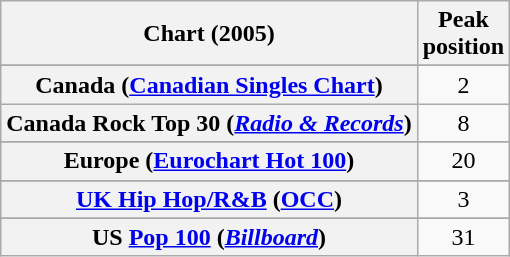<table class="wikitable sortable plainrowheaders" style="text-align:center">
<tr>
<th scope="col">Chart (2005)</th>
<th scope="col">Peak<br>position</th>
</tr>
<tr>
</tr>
<tr>
</tr>
<tr>
<th scope="row">Canada (<a href='#'>Canadian Singles Chart</a>)</th>
<td>2</td>
</tr>
<tr>
<th scope="row">Canada Rock Top 30 (<em><a href='#'>Radio & Records</a></em>)</th>
<td>8</td>
</tr>
<tr>
</tr>
<tr>
<th scope="row">Europe (<a href='#'>Eurochart Hot 100</a>)</th>
<td>20</td>
</tr>
<tr>
</tr>
<tr>
</tr>
<tr>
</tr>
<tr>
</tr>
<tr>
</tr>
<tr>
</tr>
<tr>
</tr>
<tr>
</tr>
<tr>
</tr>
<tr>
</tr>
<tr>
<th scope="row"><a href='#'>UK Hip Hop/R&B</a> (<a href='#'>OCC</a>)</th>
<td>3</td>
</tr>
<tr>
</tr>
<tr>
</tr>
<tr>
</tr>
<tr>
</tr>
<tr>
</tr>
<tr>
<th scope="row">US <a href='#'>Pop 100</a> (<em><a href='#'>Billboard</a></em>)</th>
<td>31</td>
</tr>
</table>
